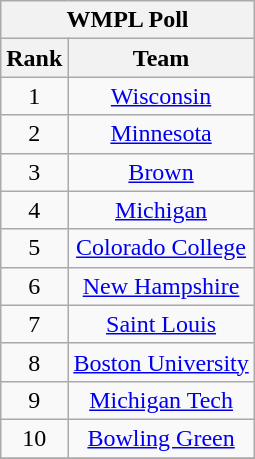<table class="wikitable" style="text-align:center;">
<tr>
<th colspan=2><strong>WMPL Poll</strong></th>
</tr>
<tr>
<th>Rank</th>
<th>Team</th>
</tr>
<tr>
<td>1</td>
<td><a href='#'>Wisconsin</a></td>
</tr>
<tr>
<td>2</td>
<td><a href='#'>Minnesota</a></td>
</tr>
<tr>
<td>3</td>
<td><a href='#'>Brown</a></td>
</tr>
<tr>
<td>4</td>
<td><a href='#'>Michigan</a></td>
</tr>
<tr>
<td>5</td>
<td><a href='#'>Colorado College</a></td>
</tr>
<tr>
<td>6</td>
<td><a href='#'>New Hampshire</a></td>
</tr>
<tr>
<td>7</td>
<td><a href='#'>Saint Louis</a></td>
</tr>
<tr>
<td>8</td>
<td><a href='#'>Boston University</a></td>
</tr>
<tr>
<td>9</td>
<td><a href='#'>Michigan Tech</a></td>
</tr>
<tr>
<td>10</td>
<td><a href='#'>Bowling Green</a></td>
</tr>
<tr>
</tr>
</table>
